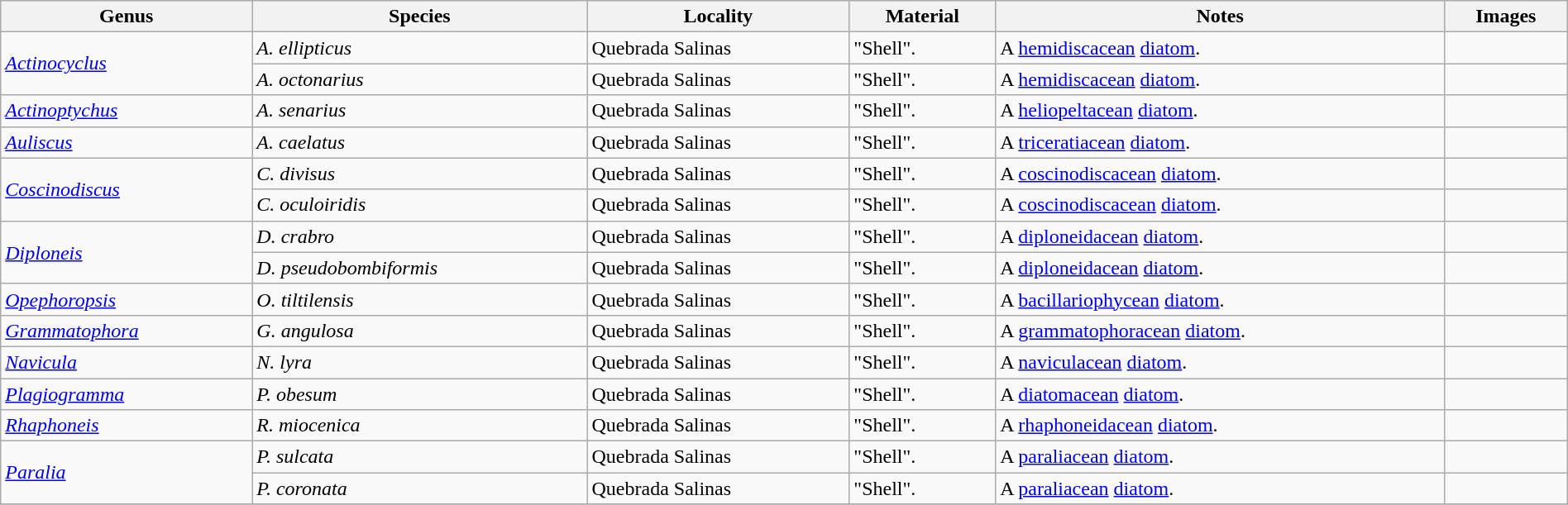<table class="wikitable" align="center" width="100%">
<tr>
<th>Genus</th>
<th>Species</th>
<th>Locality</th>
<th>Material</th>
<th>Notes</th>
<th>Images</th>
</tr>
<tr>
<td rowspan="2"><em><a href='#'>Actinocyclus</a></em></td>
<td><em>A. ellipticus</em></td>
<td>Quebrada Salinas</td>
<td>"Shell".</td>
<td>A <a href='#'>hemidiscacean</a> <a href='#'>diatom</a>.</td>
<td></td>
</tr>
<tr>
<td><em>A. octonarius</em></td>
<td>Quebrada Salinas</td>
<td>"Shell".</td>
<td>A <a href='#'>hemidiscacean</a> <a href='#'>diatom</a>.</td>
<td></td>
</tr>
<tr>
<td><em><a href='#'>Actinoptychus</a></em></td>
<td><em>A. senarius</em></td>
<td>Quebrada Salinas</td>
<td>"Shell".</td>
<td>A <a href='#'>heliopeltacean</a> <a href='#'>diatom</a>.</td>
<td></td>
</tr>
<tr>
<td><em><a href='#'>Auliscus</a></em></td>
<td><em>A. caelatus</em></td>
<td>Quebrada Salinas</td>
<td>"Shell".</td>
<td>A <a href='#'>triceratiacean</a> <a href='#'>diatom</a>.</td>
<td></td>
</tr>
<tr>
<td rowspan="2"><em><a href='#'>Coscinodiscus</a></em></td>
<td><em>C. divisus</em></td>
<td>Quebrada Salinas</td>
<td>"Shell".</td>
<td>A <a href='#'>coscinodiscacean</a> <a href='#'>diatom</a>.</td>
<td></td>
</tr>
<tr>
<td><em>C. oculoiridis</em></td>
<td>Quebrada Salinas</td>
<td>"Shell".</td>
<td>A <a href='#'>coscinodiscacean</a> <a href='#'>diatom</a>.</td>
<td></td>
</tr>
<tr>
<td rowspan="2"><em><a href='#'>Diploneis</a></em></td>
<td><em>D. crabro</em></td>
<td>Quebrada Salinas</td>
<td>"Shell".</td>
<td>A <a href='#'>diploneidacean</a> <a href='#'>diatom</a>.</td>
<td></td>
</tr>
<tr>
<td><em>D. pseudobombiformis</em></td>
<td>Quebrada Salinas</td>
<td>"Shell".</td>
<td>A <a href='#'>diploneidacean</a> <a href='#'>diatom</a>.</td>
<td></td>
</tr>
<tr>
<td><em><a href='#'>Opephoropsis</a></em></td>
<td><em>O. tiltilensis</em></td>
<td>Quebrada Salinas</td>
<td>"Shell".</td>
<td>A <a href='#'>bacillariophycean</a> <a href='#'>diatom</a>.</td>
<td></td>
</tr>
<tr>
<td><em><a href='#'>Grammatophora</a></em></td>
<td><em>G. angulosa</em></td>
<td>Quebrada Salinas</td>
<td>"Shell".</td>
<td>A <a href='#'>grammatophoracean</a> <a href='#'>diatom</a>.</td>
<td></td>
</tr>
<tr>
<td><em><a href='#'>Navicula</a></em></td>
<td><em>N. lyra</em></td>
<td>Quebrada Salinas</td>
<td>"Shell".</td>
<td>A <a href='#'>naviculacean</a> <a href='#'>diatom</a>.</td>
<td></td>
</tr>
<tr>
<td><em><a href='#'>Plagiogramma</a></em></td>
<td><em>P. obesum</em></td>
<td>Quebrada Salinas</td>
<td>"Shell".</td>
<td>A <a href='#'>diatomacean</a> <a href='#'>diatom</a>.</td>
<td></td>
</tr>
<tr>
<td><em><a href='#'>Rhaphoneis</a></em></td>
<td><em>R. miocenica</em></td>
<td>Quebrada Salinas</td>
<td>"Shell".</td>
<td>A <a href='#'>rhaphoneidacean</a> <a href='#'>diatom</a>.</td>
<td></td>
</tr>
<tr>
<td rowspan="2"><em><a href='#'>Paralia</a></em></td>
<td><em>P. sulcata</em></td>
<td>Quebrada Salinas</td>
<td>"Shell".</td>
<td>A <a href='#'>paraliacean</a> <a href='#'>diatom</a>.</td>
<td></td>
</tr>
<tr>
<td><em>P. coronata</em></td>
<td>Quebrada Salinas</td>
<td>"Shell".</td>
<td>A <a href='#'>paraliacean</a> <a href='#'>diatom</a>.</td>
<td></td>
</tr>
<tr>
</tr>
</table>
